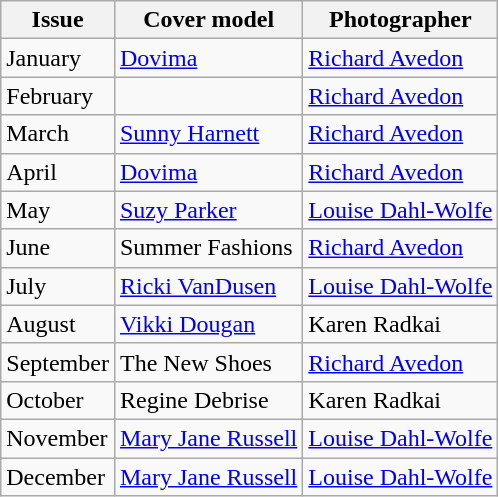<table class="sortable wikitable">
<tr>
<th>Issue</th>
<th>Cover model</th>
<th>Photographer</th>
</tr>
<tr>
<td>January</td>
<td><a href='#'>Dovima</a></td>
<td><a href='#'>Richard Avedon</a></td>
</tr>
<tr>
<td>February</td>
<td></td>
<td><a href='#'>Richard Avedon</a></td>
</tr>
<tr>
<td>March</td>
<td><a href='#'>Sunny Harnett</a></td>
<td><a href='#'>Richard Avedon</a></td>
</tr>
<tr>
<td>April</td>
<td><a href='#'>Dovima</a></td>
<td><a href='#'>Richard Avedon</a></td>
</tr>
<tr>
<td>May</td>
<td><a href='#'>Suzy Parker</a></td>
<td><a href='#'>Louise Dahl-Wolfe</a></td>
</tr>
<tr>
<td>June</td>
<td>Summer Fashions</td>
<td><a href='#'>Richard Avedon</a></td>
</tr>
<tr>
<td>July</td>
<td><a href='#'>Ricki VanDusen</a></td>
<td><a href='#'>Louise Dahl-Wolfe</a></td>
</tr>
<tr>
<td>August</td>
<td><a href='#'>Vikki Dougan</a></td>
<td>Karen Radkai</td>
</tr>
<tr>
<td>September</td>
<td>The New Shoes</td>
<td><a href='#'>Richard Avedon</a></td>
</tr>
<tr>
<td>October</td>
<td>Regine Debrise</td>
<td>Karen Radkai</td>
</tr>
<tr>
<td>November</td>
<td><a href='#'>Mary Jane Russell</a></td>
<td><a href='#'>Louise Dahl-Wolfe</a></td>
</tr>
<tr>
<td>December</td>
<td><a href='#'>Mary Jane Russell</a></td>
<td><a href='#'>Louise Dahl-Wolfe</a></td>
</tr>
</table>
